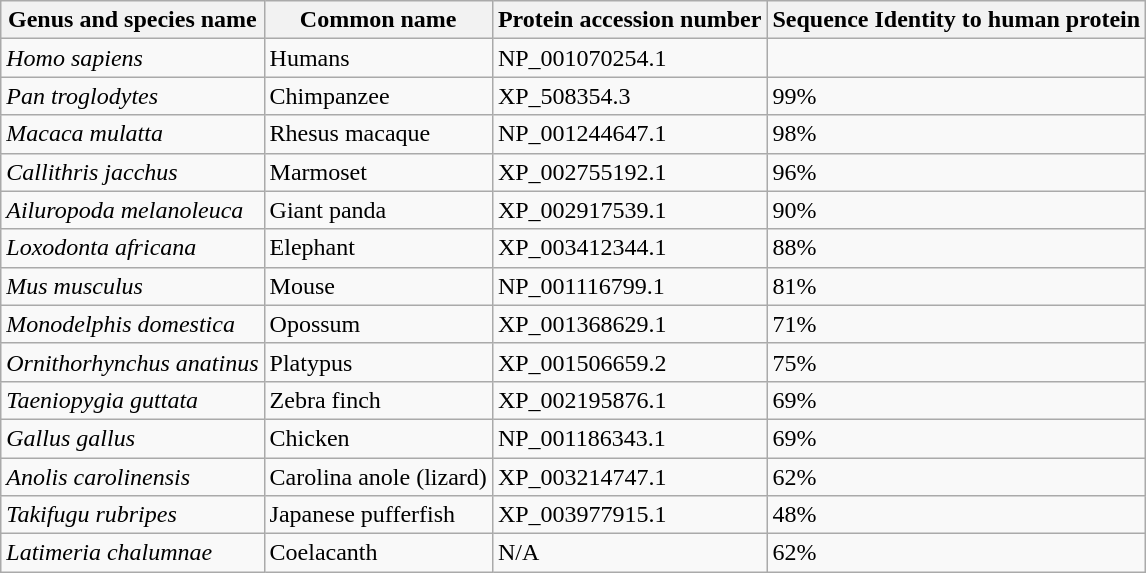<table class="wikitable">
<tr>
<th>Genus and species name</th>
<th>Common name</th>
<th>Protein accession number</th>
<th>Sequence Identity to human protein</th>
</tr>
<tr>
<td><em>Homo sapiens</em></td>
<td>Humans</td>
<td>NP_001070254.1</td>
<td></td>
</tr>
<tr>
<td><em>Pan troglodytes</em></td>
<td>Chimpanzee</td>
<td>XP_508354.3</td>
<td>99%</td>
</tr>
<tr>
<td><em>Macaca mulatta</em></td>
<td>Rhesus macaque</td>
<td>NP_001244647.1</td>
<td>98%</td>
</tr>
<tr>
<td><em>Callithris jacchus</em></td>
<td>Marmoset</td>
<td>XP_002755192.1</td>
<td>96%</td>
</tr>
<tr>
<td><em>Ailuropoda melanoleuca</em></td>
<td>Giant panda</td>
<td>XP_002917539.1</td>
<td>90%</td>
</tr>
<tr>
<td><em>Loxodonta africana</em></td>
<td>Elephant</td>
<td>XP_003412344.1</td>
<td>88%</td>
</tr>
<tr>
<td><em>Mus musculus</em></td>
<td>Mouse</td>
<td>NP_001116799.1</td>
<td>81%</td>
</tr>
<tr>
<td><em>Monodelphis domestica</em></td>
<td>Opossum</td>
<td>XP_001368629.1</td>
<td>71%</td>
</tr>
<tr>
<td><em>Ornithorhynchus anatinus</em></td>
<td>Platypus</td>
<td>XP_001506659.2</td>
<td>75%</td>
</tr>
<tr>
<td><em>Taeniopygia guttata</em></td>
<td>Zebra finch</td>
<td>XP_002195876.1</td>
<td>69%</td>
</tr>
<tr>
<td><em>Gallus gallus</em></td>
<td>Chicken</td>
<td>NP_001186343.1</td>
<td>69%</td>
</tr>
<tr>
<td><em>Anolis carolinensis</em></td>
<td>Carolina anole (lizard)</td>
<td>XP_003214747.1</td>
<td>62%</td>
</tr>
<tr>
<td><em>Takifugu rubripes</em></td>
<td>Japanese pufferfish</td>
<td>XP_003977915.1</td>
<td>48%</td>
</tr>
<tr>
<td><em>Latimeria chalumnae </em></td>
<td>Coelacanth</td>
<td>N/A</td>
<td>62%</td>
</tr>
</table>
